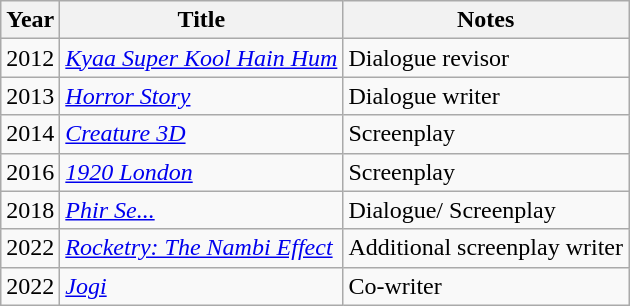<table class="wikitable sortable">
<tr>
<th>Year</th>
<th>Title</th>
<th>Notes</th>
</tr>
<tr>
<td>2012</td>
<td><em><a href='#'>Kyaa Super Kool Hain Hum</a></em></td>
<td>Dialogue revisor</td>
</tr>
<tr>
<td>2013</td>
<td><em><a href='#'>Horror Story</a></em></td>
<td>Dialogue writer</td>
</tr>
<tr>
<td>2014</td>
<td><em><a href='#'>Creature 3D</a></em></td>
<td>Screenplay</td>
</tr>
<tr>
<td>2016</td>
<td><em><a href='#'>1920 London</a></em></td>
<td>Screenplay</td>
</tr>
<tr>
<td>2018</td>
<td><em><a href='#'>Phir Se...</a></em></td>
<td>Dialogue/ Screenplay</td>
</tr>
<tr>
<td>2022</td>
<td><em><a href='#'>Rocketry: The Nambi Effect</a></em></td>
<td>Additional screenplay writer</td>
</tr>
<tr>
<td>2022</td>
<td><em><a href='#'>Jogi</a></em></td>
<td>Co-writer</td>
</tr>
</table>
